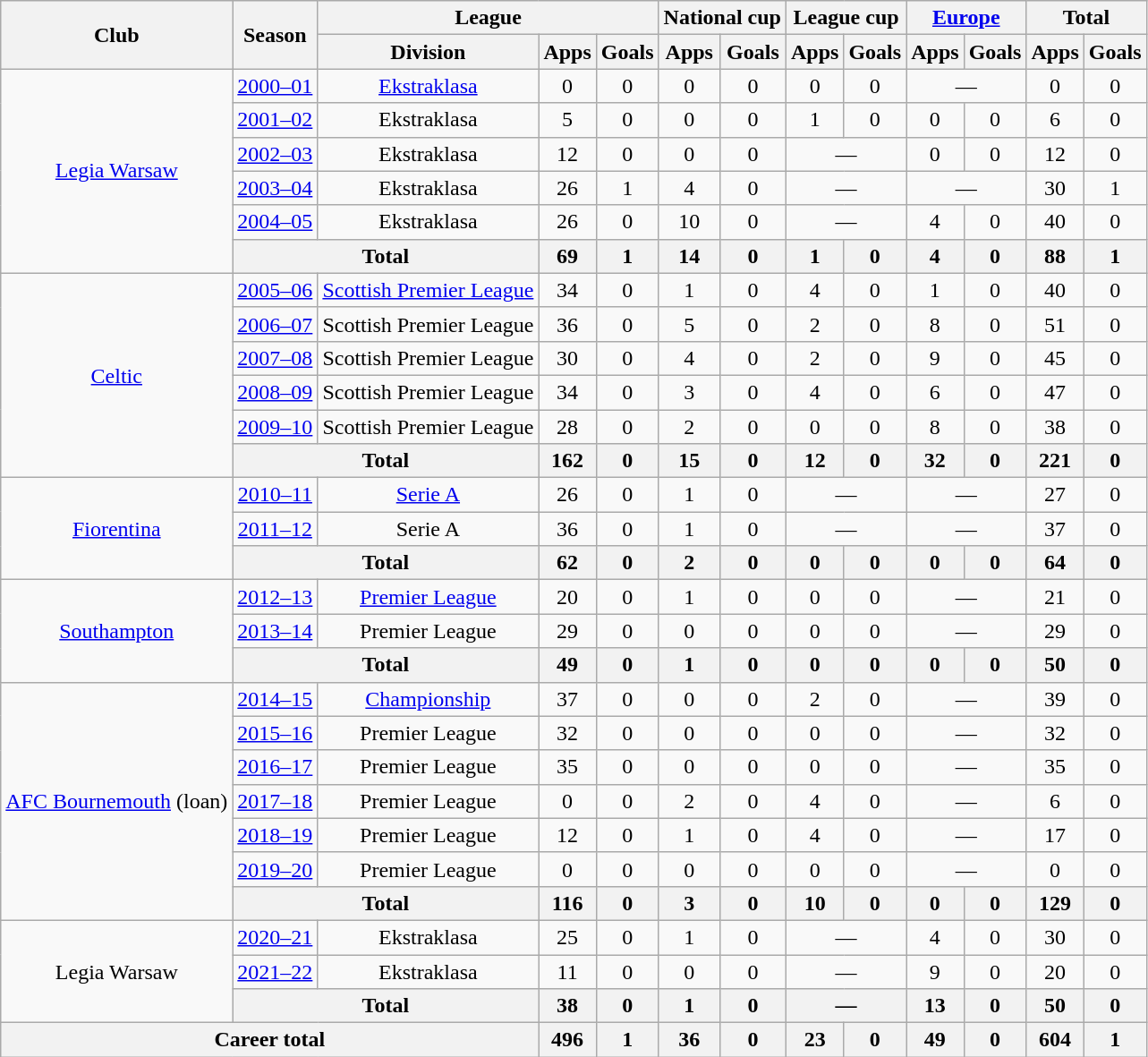<table class="wikitable" style="text-align:center">
<tr>
<th rowspan="2">Club</th>
<th rowspan="2">Season</th>
<th colspan="3">League</th>
<th colspan="2">National cup</th>
<th colspan="2">League cup</th>
<th colspan="2"><a href='#'>Europe</a></th>
<th colspan="2">Total</th>
</tr>
<tr>
<th>Division</th>
<th>Apps</th>
<th>Goals</th>
<th>Apps</th>
<th>Goals</th>
<th>Apps</th>
<th>Goals</th>
<th>Apps</th>
<th>Goals</th>
<th>Apps</th>
<th>Goals</th>
</tr>
<tr>
<td rowspan="6"><a href='#'>Legia Warsaw</a></td>
<td><a href='#'>2000–01</a></td>
<td><a href='#'>Ekstraklasa</a></td>
<td>0</td>
<td>0</td>
<td>0</td>
<td>0</td>
<td>0</td>
<td>0</td>
<td colspan="2">—</td>
<td>0</td>
<td>0</td>
</tr>
<tr>
<td><a href='#'>2001–02</a></td>
<td>Ekstraklasa</td>
<td>5</td>
<td>0</td>
<td>0</td>
<td>0</td>
<td>1</td>
<td>0</td>
<td>0</td>
<td>0</td>
<td>6</td>
<td>0</td>
</tr>
<tr>
<td><a href='#'>2002–03</a></td>
<td>Ekstraklasa</td>
<td>12</td>
<td>0</td>
<td>0</td>
<td>0</td>
<td colspan="2">—</td>
<td>0</td>
<td>0</td>
<td>12</td>
<td>0</td>
</tr>
<tr>
<td><a href='#'>2003–04</a></td>
<td>Ekstraklasa</td>
<td>26</td>
<td>1</td>
<td>4</td>
<td>0</td>
<td colspan="2">—</td>
<td colspan="2">—</td>
<td>30</td>
<td>1</td>
</tr>
<tr>
<td><a href='#'>2004–05</a></td>
<td>Ekstraklasa</td>
<td>26</td>
<td>0</td>
<td>10</td>
<td>0</td>
<td colspan="2">—</td>
<td>4</td>
<td>0</td>
<td>40</td>
<td>0</td>
</tr>
<tr>
<th colspan="2">Total</th>
<th>69</th>
<th>1</th>
<th>14</th>
<th>0</th>
<th>1</th>
<th>0</th>
<th>4</th>
<th>0</th>
<th>88</th>
<th>1</th>
</tr>
<tr>
<td rowspan="6"><a href='#'>Celtic</a></td>
<td><a href='#'>2005–06</a></td>
<td><a href='#'>Scottish Premier League</a></td>
<td>34</td>
<td>0</td>
<td>1</td>
<td>0</td>
<td>4</td>
<td>0</td>
<td>1</td>
<td>0</td>
<td>40</td>
<td>0</td>
</tr>
<tr>
<td><a href='#'>2006–07</a></td>
<td>Scottish Premier League</td>
<td>36</td>
<td>0</td>
<td>5</td>
<td>0</td>
<td>2</td>
<td>0</td>
<td>8</td>
<td>0</td>
<td>51</td>
<td>0</td>
</tr>
<tr>
<td><a href='#'>2007–08</a></td>
<td>Scottish Premier League</td>
<td>30</td>
<td>0</td>
<td>4</td>
<td>0</td>
<td>2</td>
<td>0</td>
<td>9</td>
<td>0</td>
<td>45</td>
<td>0</td>
</tr>
<tr>
<td><a href='#'>2008–09</a></td>
<td>Scottish Premier League</td>
<td>34</td>
<td>0</td>
<td>3</td>
<td>0</td>
<td>4</td>
<td>0</td>
<td>6</td>
<td>0</td>
<td>47</td>
<td>0</td>
</tr>
<tr>
<td><a href='#'>2009–10</a></td>
<td>Scottish Premier League</td>
<td>28</td>
<td>0</td>
<td>2</td>
<td>0</td>
<td>0</td>
<td>0</td>
<td>8</td>
<td>0</td>
<td>38</td>
<td>0</td>
</tr>
<tr>
<th colspan="2">Total</th>
<th>162</th>
<th>0</th>
<th>15</th>
<th>0</th>
<th>12</th>
<th>0</th>
<th>32</th>
<th>0</th>
<th>221</th>
<th>0</th>
</tr>
<tr>
<td rowspan="3"><a href='#'>Fiorentina</a></td>
<td><a href='#'>2010–11</a></td>
<td><a href='#'>Serie A</a></td>
<td>26</td>
<td>0</td>
<td>1</td>
<td>0</td>
<td colspan="2">—</td>
<td colspan="2">—</td>
<td>27</td>
<td>0</td>
</tr>
<tr>
<td><a href='#'>2011–12</a></td>
<td>Serie A</td>
<td>36</td>
<td>0</td>
<td>1</td>
<td>0</td>
<td colspan="2">—</td>
<td colspan="2">—</td>
<td>37</td>
<td>0</td>
</tr>
<tr>
<th colspan="2">Total</th>
<th>62</th>
<th>0</th>
<th>2</th>
<th>0</th>
<th>0</th>
<th>0</th>
<th>0</th>
<th>0</th>
<th>64</th>
<th>0</th>
</tr>
<tr>
<td rowspan="3"><a href='#'>Southampton</a></td>
<td><a href='#'>2012–13</a></td>
<td><a href='#'>Premier League</a></td>
<td>20</td>
<td>0</td>
<td>1</td>
<td>0</td>
<td>0</td>
<td>0</td>
<td colspan="2">—</td>
<td>21</td>
<td>0</td>
</tr>
<tr>
<td><a href='#'>2013–14</a></td>
<td>Premier League</td>
<td>29</td>
<td>0</td>
<td>0</td>
<td>0</td>
<td>0</td>
<td>0</td>
<td colspan="2">—</td>
<td>29</td>
<td>0</td>
</tr>
<tr>
<th colspan="2">Total</th>
<th>49</th>
<th>0</th>
<th>1</th>
<th>0</th>
<th>0</th>
<th>0</th>
<th>0</th>
<th>0</th>
<th>50</th>
<th>0</th>
</tr>
<tr>
<td rowspan="7"><a href='#'>AFC Bournemouth</a> (loan)</td>
<td><a href='#'>2014–15</a></td>
<td><a href='#'>Championship</a></td>
<td>37</td>
<td>0</td>
<td>0</td>
<td>0</td>
<td>2</td>
<td>0</td>
<td colspan="2">—</td>
<td>39</td>
<td>0</td>
</tr>
<tr>
<td><a href='#'>2015–16</a></td>
<td>Premier League</td>
<td>32</td>
<td>0</td>
<td>0</td>
<td>0</td>
<td>0</td>
<td>0</td>
<td colspan="2">—</td>
<td>32</td>
<td>0</td>
</tr>
<tr>
<td><a href='#'>2016–17</a></td>
<td>Premier League</td>
<td>35</td>
<td>0</td>
<td>0</td>
<td>0</td>
<td>0</td>
<td>0</td>
<td colspan="2">—</td>
<td>35</td>
<td>0</td>
</tr>
<tr>
<td><a href='#'>2017–18</a></td>
<td>Premier League</td>
<td>0</td>
<td>0</td>
<td>2</td>
<td>0</td>
<td>4</td>
<td>0</td>
<td colspan="2">—</td>
<td>6</td>
<td>0</td>
</tr>
<tr>
<td><a href='#'>2018–19</a></td>
<td>Premier League</td>
<td>12</td>
<td>0</td>
<td>1</td>
<td>0</td>
<td>4</td>
<td>0</td>
<td colspan="2">—</td>
<td>17</td>
<td>0</td>
</tr>
<tr>
<td><a href='#'>2019–20</a></td>
<td>Premier League</td>
<td>0</td>
<td>0</td>
<td>0</td>
<td>0</td>
<td>0</td>
<td>0</td>
<td colspan="2">—</td>
<td>0</td>
<td>0</td>
</tr>
<tr>
<th colspan="2">Total</th>
<th>116</th>
<th>0</th>
<th>3</th>
<th>0</th>
<th>10</th>
<th>0</th>
<th>0</th>
<th>0</th>
<th>129</th>
<th>0</th>
</tr>
<tr>
<td rowspan="3">Legia Warsaw</td>
<td><a href='#'>2020–21</a></td>
<td>Ekstraklasa</td>
<td>25</td>
<td>0</td>
<td>1</td>
<td>0</td>
<td colspan="2">—</td>
<td>4</td>
<td>0</td>
<td>30</td>
<td>0</td>
</tr>
<tr>
<td><a href='#'>2021–22</a></td>
<td>Ekstraklasa</td>
<td>11</td>
<td>0</td>
<td>0</td>
<td>0</td>
<td colspan="2">—</td>
<td>9</td>
<td>0</td>
<td>20</td>
<td>0</td>
</tr>
<tr>
<th colspan="2">Total</th>
<th>38</th>
<th>0</th>
<th>1</th>
<th>0</th>
<th colspan="2">—</th>
<th>13</th>
<th>0</th>
<th>50</th>
<th>0</th>
</tr>
<tr>
<th colspan="3">Career total</th>
<th>496</th>
<th>1</th>
<th>36</th>
<th>0</th>
<th>23</th>
<th>0</th>
<th>49</th>
<th>0</th>
<th>604</th>
<th>1</th>
</tr>
</table>
